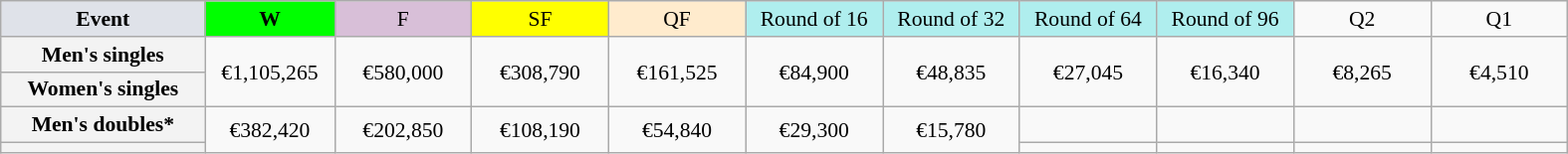<table class=wikitable style=font-size:90%;text-align:center>
<tr>
<td width=130 bgcolor=dfe2e9><strong>Event</strong></td>
<td width=80 bgcolor=lime><strong>W</strong></td>
<td width=85 bgcolor=thistle>F</td>
<td width=85 bgcolor=ffff00>SF</td>
<td width=85 bgcolor=ffebcd>QF</td>
<td width=85 bgcolor=afeeee>Round of 16</td>
<td width=85 bgcolor=afeeee>Round of 32</td>
<td width=85 bgcolor=afeeee>Round of 64</td>
<td width=85 bgcolor=afeeee>Round of 96</td>
<td width=85>Q2</td>
<td width=85>Q1</td>
</tr>
<tr>
<th style=background:#f3f3f3>Men's singles</th>
<td rowspan=2>€1,105,265</td>
<td rowspan=2>€580,000</td>
<td rowspan=2>€308,790</td>
<td rowspan=2>€161,525</td>
<td rowspan=2>€84,900</td>
<td rowspan=2>€48,835</td>
<td rowspan=2>€27,045</td>
<td rowspan=2>€16,340</td>
<td rowspan=2>€8,265</td>
<td rowspan=2>€4,510</td>
</tr>
<tr>
<th style=background:#f3f3f3>Women's singles</th>
</tr>
<tr>
<th style=background:#f3f3f3>Men's doubles*</th>
<td rowspan=2>€382,420</td>
<td rowspan=2>€202,850</td>
<td rowspan=2>€108,190</td>
<td rowspan=2>€54,840</td>
<td rowspan=2>€29,300</td>
<td rowspan=2>€15,780</td>
<td></td>
<td></td>
<td></td>
<td></td>
</tr>
<tr>
<th style=background:#f3f3f3></th>
<td></td>
<td></td>
<td></td>
<td></td>
</tr>
</table>
